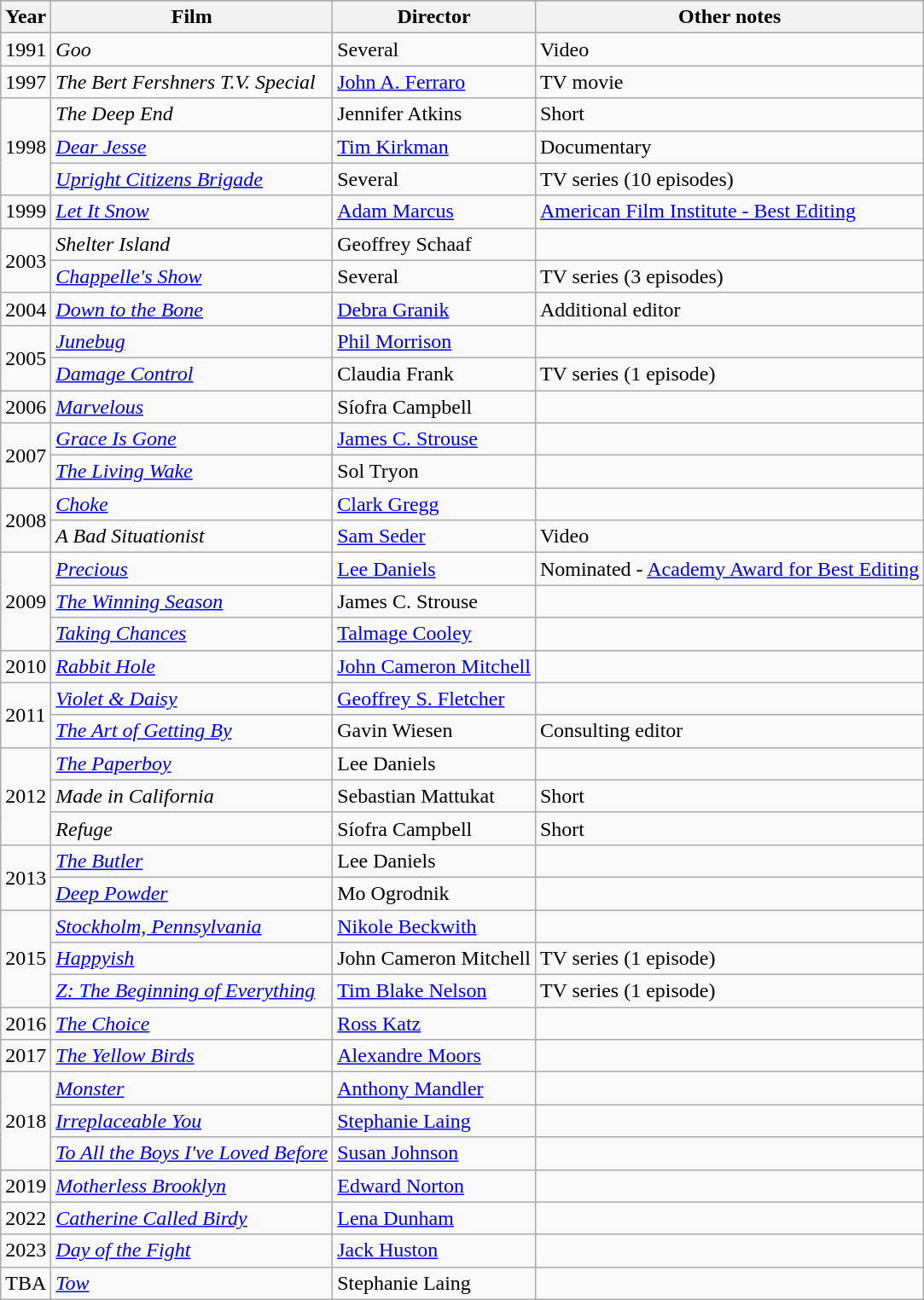<table class="wikitable">
<tr style="background:#b0c4de; text-align:center;">
<th>Year</th>
<th>Film</th>
<th>Director</th>
<th>Other notes</th>
</tr>
<tr>
<td>1991</td>
<td><em>Goo</em></td>
<td>Several</td>
<td>Video</td>
</tr>
<tr>
<td>1997</td>
<td><em>The Bert Fershners T.V. Special</em></td>
<td><a href='#'>John A. Ferraro</a></td>
<td>TV movie</td>
</tr>
<tr>
<td rowspan=3>1998</td>
<td><em>The Deep End</em></td>
<td>Jennifer Atkins</td>
<td>Short</td>
</tr>
<tr>
<td><em><a href='#'>Dear Jesse</a></em></td>
<td><a href='#'>Tim Kirkman</a></td>
<td>Documentary</td>
</tr>
<tr>
<td><em><a href='#'>Upright Citizens Brigade</a></em></td>
<td>Several</td>
<td>TV series (10 episodes)</td>
</tr>
<tr>
<td>1999</td>
<td><em><a href='#'>Let It Snow</a></em></td>
<td><a href='#'>Adam Marcus</a></td>
<td><a href='#'>American Film Institute - Best Editing</a></td>
</tr>
<tr>
<td rowspan="2">2003</td>
<td><em>Shelter Island</em></td>
<td>Geoffrey Schaaf</td>
<td></td>
</tr>
<tr>
<td><em><a href='#'>Chappelle's Show</a></em></td>
<td>Several</td>
<td>TV series (3 episodes)</td>
</tr>
<tr>
<td>2004</td>
<td><em><a href='#'>Down to the Bone</a></em></td>
<td><a href='#'>Debra Granik</a></td>
<td>Additional editor</td>
</tr>
<tr>
<td rowspan="2">2005</td>
<td><em><a href='#'>Junebug</a></em></td>
<td><a href='#'>Phil Morrison</a></td>
<td></td>
</tr>
<tr>
<td><em><a href='#'>Damage Control</a></em></td>
<td>Claudia Frank</td>
<td>TV series (1 episode)</td>
</tr>
<tr>
<td>2006</td>
<td><em><a href='#'>Marvelous</a></em></td>
<td>Síofra Campbell</td>
<td></td>
</tr>
<tr>
<td rowspan="2">2007</td>
<td><em><a href='#'>Grace Is Gone</a></em></td>
<td><a href='#'>James C. Strouse</a></td>
<td></td>
</tr>
<tr>
<td><em><a href='#'>The Living Wake</a></em></td>
<td>Sol Tryon</td>
<td></td>
</tr>
<tr>
<td rowspan="2">2008</td>
<td><em><a href='#'>Choke</a></em></td>
<td><a href='#'>Clark Gregg</a></td>
<td></td>
</tr>
<tr>
<td><em>A Bad Situationist</em></td>
<td><a href='#'>Sam Seder</a></td>
<td>Video</td>
</tr>
<tr>
<td rowspan="3">2009</td>
<td><em><a href='#'>Precious</a></em></td>
<td><a href='#'>Lee Daniels</a></td>
<td>Nominated - <a href='#'>Academy Award for Best Editing</a></td>
</tr>
<tr>
<td><em><a href='#'>The Winning Season</a></em></td>
<td>James C. Strouse</td>
<td></td>
</tr>
<tr>
<td><em><a href='#'>Taking Chances</a></em></td>
<td><a href='#'>Talmage Cooley</a></td>
<td></td>
</tr>
<tr>
<td>2010</td>
<td><em><a href='#'>Rabbit Hole</a></em></td>
<td><a href='#'>John Cameron Mitchell</a></td>
<td></td>
</tr>
<tr>
<td rowspan="2">2011</td>
<td><em><a href='#'>Violet & Daisy</a></em></td>
<td><a href='#'>Geoffrey S. Fletcher</a></td>
<td></td>
</tr>
<tr>
<td><em><a href='#'>The Art of Getting By</a></em></td>
<td>Gavin Wiesen</td>
<td>Consulting editor</td>
</tr>
<tr>
<td rowspan="3">2012</td>
<td><em><a href='#'>The Paperboy</a></em></td>
<td>Lee Daniels</td>
<td></td>
</tr>
<tr>
<td><em>Made in California</em></td>
<td>Sebastian Mattukat</td>
<td>Short</td>
</tr>
<tr>
<td><em>Refuge</em></td>
<td>Síofra Campbell</td>
<td>Short</td>
</tr>
<tr>
<td rowspan="2">2013</td>
<td><em><a href='#'>The Butler</a></em></td>
<td>Lee Daniels</td>
<td></td>
</tr>
<tr>
<td><em><a href='#'>Deep Powder</a></em></td>
<td>Mo Ogrodnik</td>
<td></td>
</tr>
<tr>
<td rowspan="3">2015</td>
<td><em><a href='#'>Stockholm, Pennsylvania</a></em></td>
<td><a href='#'>Nikole Beckwith</a></td>
<td></td>
</tr>
<tr>
<td><em><a href='#'>Happyish</a></em></td>
<td>John Cameron Mitchell</td>
<td>TV series (1 episode)</td>
</tr>
<tr>
<td><em><a href='#'>Z: The Beginning of Everything</a></em></td>
<td><a href='#'>Tim Blake Nelson</a></td>
<td>TV series (1 episode)</td>
</tr>
<tr>
<td>2016</td>
<td><em><a href='#'>The Choice</a></em></td>
<td><a href='#'>Ross Katz</a></td>
<td></td>
</tr>
<tr>
<td>2017</td>
<td><em><a href='#'>The Yellow Birds</a></em></td>
<td><a href='#'>Alexandre Moors</a></td>
<td></td>
</tr>
<tr>
<td rowspan="3">2018</td>
<td><em><a href='#'>Monster</a></em></td>
<td><a href='#'>Anthony Mandler</a></td>
<td></td>
</tr>
<tr>
<td><em><a href='#'>Irreplaceable You</a></em></td>
<td><a href='#'>Stephanie Laing</a></td>
<td></td>
</tr>
<tr>
<td><em><a href='#'>To All the Boys I've Loved Before</a></em></td>
<td><a href='#'>Susan Johnson</a></td>
<td></td>
</tr>
<tr>
<td>2019</td>
<td><em><a href='#'>Motherless Brooklyn</a></em></td>
<td><a href='#'>Edward Norton</a></td>
<td></td>
</tr>
<tr>
<td>2022</td>
<td><em><a href='#'>Catherine Called Birdy</a></em></td>
<td><a href='#'>Lena Dunham</a></td>
<td></td>
</tr>
<tr>
<td>2023</td>
<td><em><a href='#'>Day of the Fight</a></em></td>
<td><a href='#'>Jack Huston</a></td>
<td></td>
</tr>
<tr>
<td>TBA</td>
<td><em><a href='#'>Tow</a></em></td>
<td>Stephanie Laing</td>
<td></td>
</tr>
</table>
